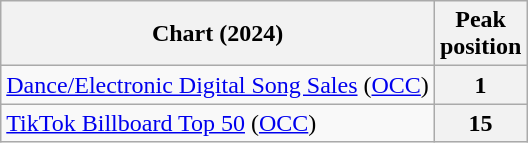<table class="wikitable sortable">
<tr>
<th>Chart (2024)</th>
<th>Peak<br>position</th>
</tr>
<tr>
<td><a href='#'>Dance/Electronic Digital Song Sales</a> (<a href='#'>OCC</a>)</td>
<th>1</th>
</tr>
<tr>
<td><a href='#'>TikTok Billboard Top 50</a> (<a href='#'>OCC</a>)</td>
<th>15</th>
</tr>
</table>
